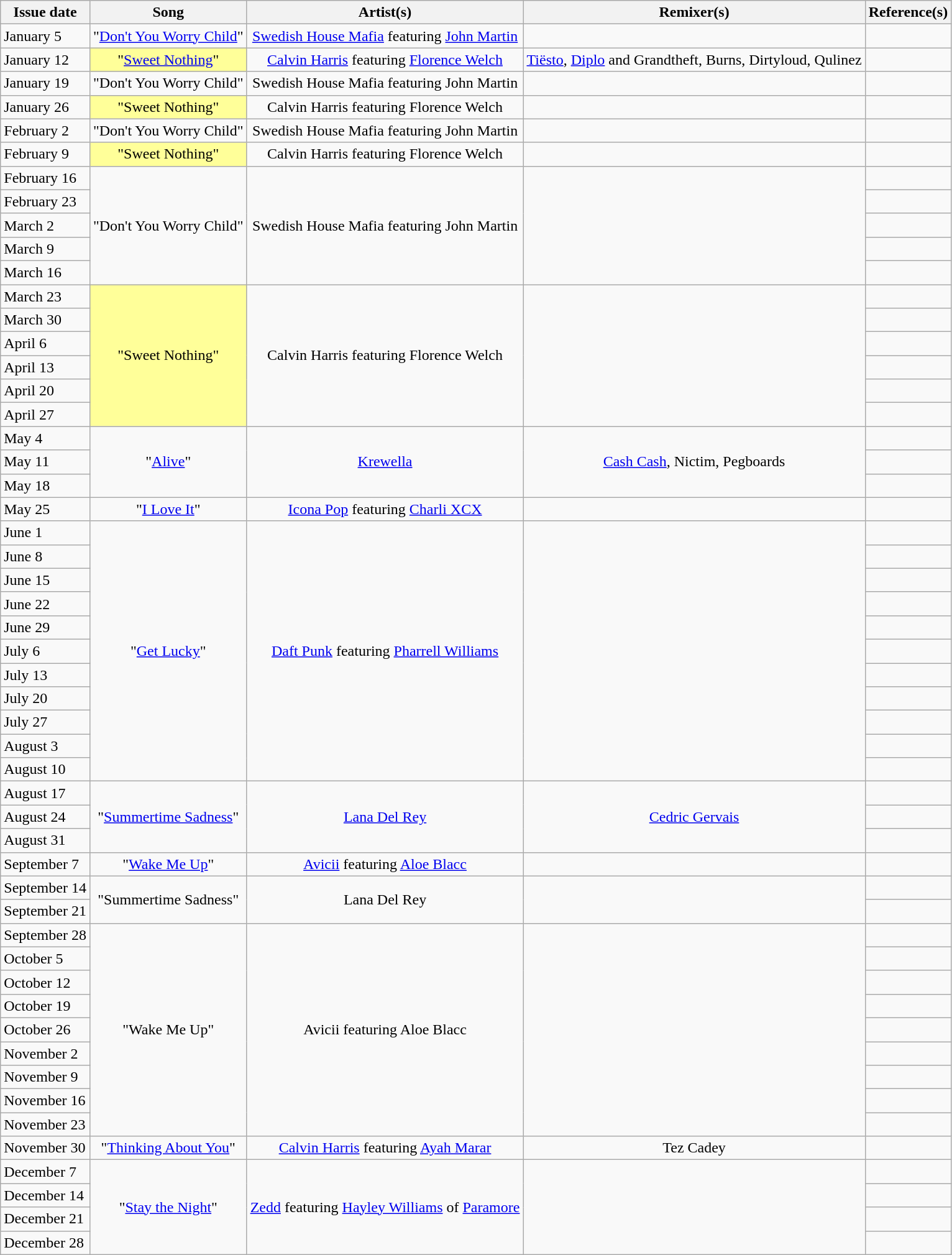<table class="wikitable">
<tr>
<th style="text-align: center;">Issue date</th>
<th style="text-align: center;">Song</th>
<th style="text-align: center;">Artist(s)</th>
<th style="text-align: center;">Remixer(s)</th>
<th style="text-align: center;">Reference(s)</th>
</tr>
<tr>
<td>January 5</td>
<td style="text-align: center;">"<a href='#'>Don't You Worry Child</a>"</td>
<td style="text-align: center;"><a href='#'>Swedish House Mafia</a> featuring <a href='#'>John Martin</a></td>
<td style="text-align: center;"></td>
<td style="text-align: center;"></td>
</tr>
<tr>
<td>January 12</td>
<td bgcolor=#FFFF99  style="text-align: center;">"<a href='#'>Sweet Nothing</a>" </td>
<td style="text-align: center;"><a href='#'>Calvin Harris</a> featuring <a href='#'>Florence Welch</a></td>
<td style="text-align: center;"><a href='#'>Tiësto</a>, <a href='#'>Diplo</a> and Grandtheft, Burns, Dirtyloud, Qulinez</td>
<td style="text-align: center;"></td>
</tr>
<tr>
<td>January 19</td>
<td style="text-align: center;">"Don't You Worry Child"</td>
<td style="text-align: center;">Swedish House Mafia featuring John Martin</td>
<td style="text-align: center;"></td>
<td style="text-align: center;"></td>
</tr>
<tr>
<td>January 26</td>
<td bgcolor=#FFFF99  style="text-align: center;">"Sweet Nothing" </td>
<td style="text-align: center;">Calvin Harris featuring Florence Welch</td>
<td style="text-align: center;"></td>
<td style="text-align: center;"></td>
</tr>
<tr>
<td>February 2</td>
<td style="text-align: center;">"Don't You Worry Child"</td>
<td style="text-align: center;">Swedish House Mafia featuring John Martin</td>
<td style="text-align: center;"></td>
<td style="text-align: center;"></td>
</tr>
<tr>
<td>February 9</td>
<td bgcolor=#FFFF99  style="text-align: center;">"Sweet Nothing" </td>
<td style="text-align: center;">Calvin Harris featuring Florence Welch</td>
<td style="text-align: center;"></td>
<td style="text-align: center;"></td>
</tr>
<tr>
<td>February 16</td>
<td style="text-align: center;" rowspan=5>"Don't You Worry Child"</td>
<td style="text-align: center;" rowspan=5>Swedish House Mafia featuring John Martin</td>
<td style="text-align: center;" rowspan=5></td>
<td style="text-align: center;"></td>
</tr>
<tr>
<td>February 23</td>
<td style="text-align: center;"></td>
</tr>
<tr>
<td>March 2</td>
<td style="text-align: center;"></td>
</tr>
<tr>
<td>March 9</td>
<td style="text-align: center;"></td>
</tr>
<tr>
<td>March 16</td>
<td style="text-align: center;"></td>
</tr>
<tr>
<td>March 23</td>
<td bgcolor=#FFFF99  style="text-align: center;" rowspan=6>"Sweet Nothing" </td>
<td style="text-align: center;" rowspan=6>Calvin Harris featuring Florence Welch</td>
<td style="text-align: center;" rowspan=6></td>
<td style="text-align: center;"></td>
</tr>
<tr>
<td>March 30</td>
<td style="text-align: center;"></td>
</tr>
<tr>
<td>April 6</td>
<td style="text-align: center;"></td>
</tr>
<tr>
<td>April 13</td>
<td style="text-align: center;"></td>
</tr>
<tr>
<td>April 20</td>
<td style="text-align: center;"></td>
</tr>
<tr>
<td>April 27</td>
<td style="text-align: center;"></td>
</tr>
<tr>
<td>May 4</td>
<td style="text-align: center;" rowspan=3>"<a href='#'>Alive</a>"</td>
<td style="text-align: center;" rowspan=3><a href='#'>Krewella</a></td>
<td style="text-align: center;" rowspan=3><a href='#'>Cash Cash</a>, Nictim, Pegboards</td>
<td style="text-align: center;"></td>
</tr>
<tr>
<td>May 11</td>
<td style="text-align: center;"></td>
</tr>
<tr>
<td>May 18</td>
<td style="text-align: center;"></td>
</tr>
<tr>
<td>May 25</td>
<td style="text-align: center;">"<a href='#'>I Love It</a>"</td>
<td style="text-align: center;"><a href='#'>Icona Pop</a> featuring <a href='#'>Charli XCX</a></td>
<td style="text-align: center;"></td>
<td style="text-align: center;"></td>
</tr>
<tr>
<td>June 1</td>
<td style="text-align: center;" rowspan=11>"<a href='#'>Get Lucky</a>"</td>
<td style="text-align: center;" rowspan=11><a href='#'>Daft Punk</a> featuring <a href='#'>Pharrell Williams</a></td>
<td style="text-align: center;" rowspan=11></td>
<td style="text-align: center;"></td>
</tr>
<tr>
<td>June 8</td>
<td style="text-align: center;"></td>
</tr>
<tr>
<td>June 15</td>
<td style="text-align: center;"></td>
</tr>
<tr>
<td>June 22</td>
<td style="text-align: center;"></td>
</tr>
<tr>
<td>June 29</td>
<td style="text-align: center;"></td>
</tr>
<tr>
<td>July 6</td>
<td style="text-align: center;"></td>
</tr>
<tr>
<td>July 13</td>
<td style="text-align: center;"></td>
</tr>
<tr>
<td>July 20</td>
<td style="text-align: center;"></td>
</tr>
<tr>
<td>July 27</td>
<td style="text-align: center;"></td>
</tr>
<tr>
<td>August 3</td>
<td style="text-align: center;"></td>
</tr>
<tr>
<td>August 10</td>
<td style="text-align: center;"></td>
</tr>
<tr>
<td>August 17</td>
<td style="text-align: center;" rowspan=3>"<a href='#'>Summertime Sadness</a>"</td>
<td style="text-align: center;" rowspan=3><a href='#'>Lana Del Rey</a></td>
<td style="text-align: center;" rowspan=3><a href='#'>Cedric Gervais</a></td>
<td style="text-align: center;"></td>
</tr>
<tr>
<td>August 24</td>
<td style="text-align: center;"></td>
</tr>
<tr>
<td>August 31</td>
<td style="text-align: center;"></td>
</tr>
<tr>
<td>September 7</td>
<td style="text-align: center;">"<a href='#'>Wake Me Up</a>"</td>
<td style="text-align: center;"><a href='#'>Avicii</a> featuring <a href='#'>Aloe Blacc</a></td>
<td style="text-align: center;"></td>
<td style="text-align: center;"></td>
</tr>
<tr>
<td>September 14</td>
<td style="text-align: center;" rowspan=2>"Summertime Sadness"</td>
<td style="text-align: center;" rowspan=2>Lana Del Rey</td>
<td style="text-align: center;" rowspan=2></td>
<td style="text-align: center;"></td>
</tr>
<tr>
<td>September 21</td>
<td style="text-align: center;"></td>
</tr>
<tr>
<td>September 28</td>
<td style="text-align: center;" rowspan=9>"Wake Me Up"</td>
<td style="text-align: center;" rowspan=9>Avicii featuring Aloe Blacc</td>
<td style="text-align: center;" rowspan=9></td>
<td style="text-align: center;"></td>
</tr>
<tr>
<td>October 5</td>
<td style="text-align: center;"></td>
</tr>
<tr>
<td>October 12</td>
<td style="text-align: center;"></td>
</tr>
<tr>
<td>October 19</td>
<td style="text-align: center;"></td>
</tr>
<tr>
<td>October 26</td>
<td style="text-align: center;"></td>
</tr>
<tr>
<td>November 2</td>
<td style="text-align: center;"></td>
</tr>
<tr>
<td>November 9</td>
<td style="text-align: center;"></td>
</tr>
<tr>
<td>November 16</td>
<td style="text-align: center;"></td>
</tr>
<tr>
<td>November 23</td>
<td style="text-align: center;"></td>
</tr>
<tr>
<td>November 30</td>
<td style="text-align: center;">"<a href='#'>Thinking About You</a>"</td>
<td style="text-align: center;"><a href='#'>Calvin Harris</a> featuring <a href='#'>Ayah Marar</a></td>
<td style="text-align: center;">Tez Cadey</td>
<td style="text-align: center;"></td>
</tr>
<tr>
<td>December 7</td>
<td style="text-align: center;" rowspan=4>"<a href='#'>Stay the Night</a>"</td>
<td style="text-align: center;" rowspan=4><a href='#'>Zedd</a> featuring <a href='#'>Hayley Williams</a> of <a href='#'>Paramore</a></td>
<td style="text-align: center;" rowspan=4></td>
<td style="text-align: center;"></td>
</tr>
<tr>
<td>December 14</td>
<td style="text-align: center;"></td>
</tr>
<tr>
<td>December 21</td>
<td style="text-align: center;"></td>
</tr>
<tr>
<td>December 28</td>
<td style="text-align: center;"></td>
</tr>
</table>
